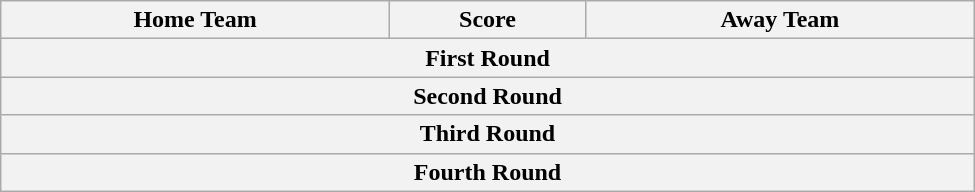<table class="wikitable" style="text-align: center; width:650px">
<tr>
<th scope=col width="245px">Home Team</th>
<th scope=col width="120px">Score</th>
<th scope=col width="245px">Away Team</th>
</tr>
<tr>
<th colspan="3">First Round</th>
</tr>
<tr>
<th colspan="3">Second Round<br> 
 
 
</th>
</tr>
<tr>
<th colspan="3">Third Round<br> 
</th>
</tr>
<tr>
<th colspan="3">Fourth Round<br></th>
</tr>
</table>
